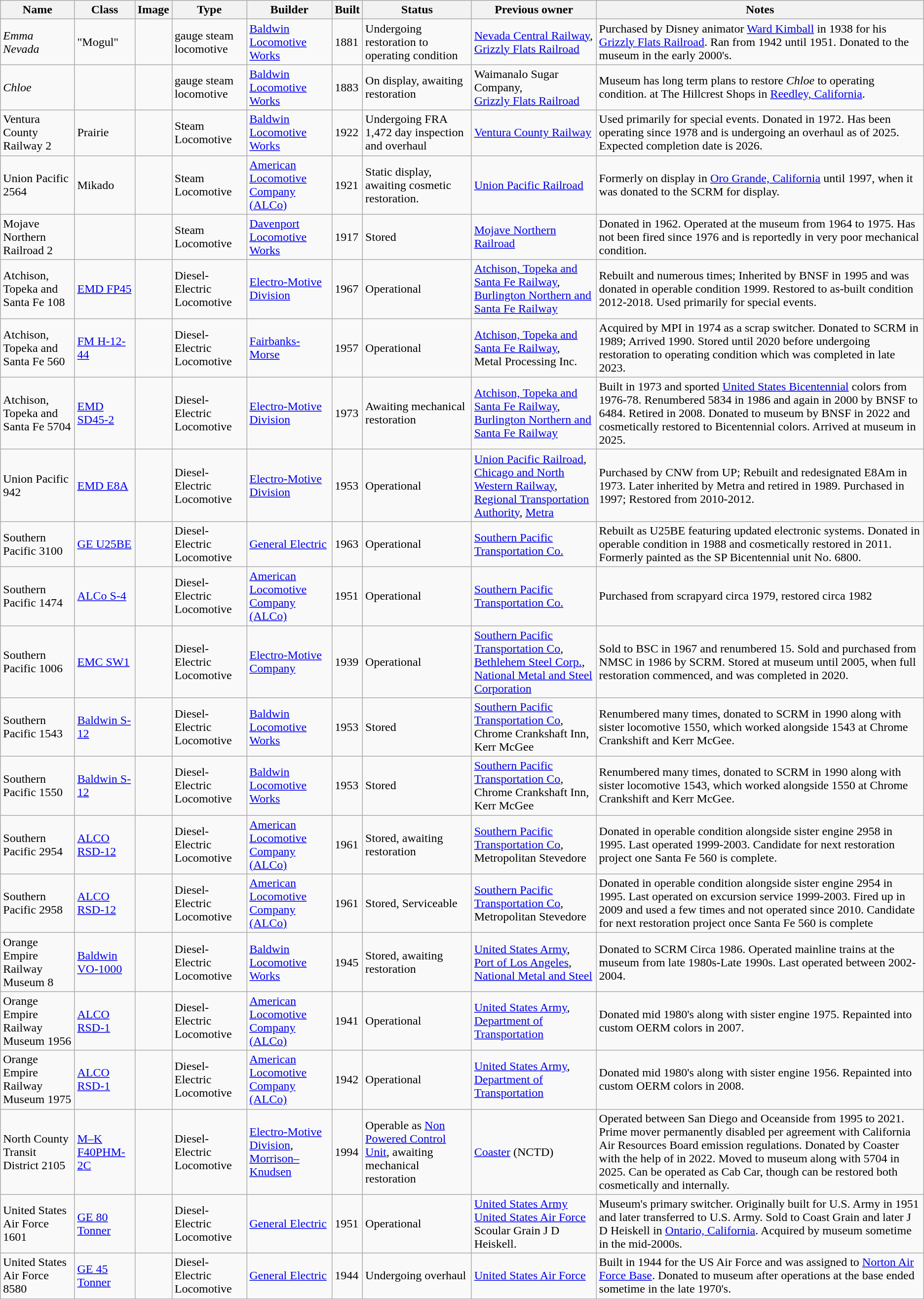<table class="wikitable sortable">
<tr>
<th>Name</th>
<th>Class</th>
<th>Image</th>
<th>Type</th>
<th>Builder</th>
<th>Built</th>
<th>Status</th>
<th>Previous owner</th>
<th>Notes</th>
</tr>
<tr>
<td><em>Emma Nevada</em></td>
<td> "Mogul"</td>
<td></td>
<td> gauge steam locomotive</td>
<td><a href='#'>Baldwin Locomotive Works</a></td>
<td>1881</td>
<td>Undergoing restoration to operating condition</td>
<td><a href='#'>Nevada Central Railway</a>,<br><a href='#'>Grizzly Flats Railroad</a></td>
<td>Purchased by Disney animator <a href='#'>Ward Kimball</a> in 1938 for his <a href='#'>Grizzly Flats Railroad</a>. Ran from 1942 until 1951. Donated to the museum in the early 2000's.</td>
</tr>
<tr>
<td><em>Chloe</em></td>
<td></td>
<td></td>
<td> gauge steam locomotive</td>
<td><a href='#'>Baldwin Locomotive Works</a></td>
<td>1883</td>
<td>On display, awaiting restoration</td>
<td>Waimanalo Sugar Company,<br><a href='#'>Grizzly Flats Railroad</a></td>
<td>Museum has long term plans to restore <em>Chloe</em> to operating condition. at The Hillcrest Shops in <a href='#'>Reedley, California</a>.</td>
</tr>
<tr>
<td>Ventura County Railway 2</td>
<td> Prairie</td>
<td></td>
<td>Steam Locomotive</td>
<td><a href='#'>Baldwin Locomotive Works</a></td>
<td>1922</td>
<td>Undergoing FRA 1,472 day inspection and overhaul</td>
<td><a href='#'>Ventura County Railway</a></td>
<td>Used primarily for special events. Donated in 1972. Has been operating since 1978 and is undergoing an overhaul as of 2025. Expected completion date is 2026.</td>
</tr>
<tr>
<td>Union Pacific 2564</td>
<td> Mikado</td>
<td></td>
<td>Steam Locomotive</td>
<td><a href='#'>American Locomotive Company (ALCo)</a></td>
<td>1921</td>
<td>Static display, awaiting cosmetic restoration.</td>
<td><a href='#'>Union Pacific Railroad</a></td>
<td>Formerly on display in <a href='#'>Oro Grande, California</a> until 1997, when it was donated to the SCRM for display.</td>
</tr>
<tr>
<td>Mojave Northern Railroad 2</td>
<td></td>
<td></td>
<td>Steam Locomotive</td>
<td><a href='#'>Davenport Locomotive Works</a></td>
<td>1917</td>
<td>Stored</td>
<td><a href='#'>Mojave Northern Railroad</a></td>
<td>Donated in 1962. Operated at the museum from 1964 to 1975. Has not been fired since 1976 and is reportedly in very poor mechanical condition.</td>
</tr>
<tr>
<td>Atchison, Topeka and Santa Fe 108</td>
<td><a href='#'>EMD FP45</a></td>
<td></td>
<td>Diesel-Electric Locomotive</td>
<td><a href='#'>Electro-Motive Division</a></td>
<td>1967</td>
<td>Operational</td>
<td><a href='#'>Atchison, Topeka and Santa Fe Railway</a>,<br><a href='#'>Burlington Northern and Santa Fe Railway</a></td>
<td>Rebuilt and numerous times; Inherited by BNSF in 1995 and was donated in operable condition 1999. Restored to as-built condition 2012-2018. Used primarily for special events.</td>
</tr>
<tr>
<td>Atchison, Topeka and Santa Fe 560</td>
<td><a href='#'>FM H-12-44</a></td>
<td></td>
<td>Diesel-Electric Locomotive</td>
<td><a href='#'>Fairbanks-Morse</a></td>
<td>1957</td>
<td>Operational</td>
<td><a href='#'>Atchison, Topeka and Santa Fe Railway</a>,<br>Metal Processing Inc.</td>
<td>Acquired by MPI in 1974 as a scrap switcher. Donated to SCRM in 1989; Arrived 1990. Stored until 2020 before undergoing restoration to operating condition which was completed in late 2023.</td>
</tr>
<tr>
<td>Atchison, Topeka and Santa Fe 5704</td>
<td><a href='#'>EMD SD45-2</a></td>
<td></td>
<td>Diesel-Electric Locomotive</td>
<td><a href='#'>Electro-Motive Division</a></td>
<td>1973</td>
<td>Awaiting mechanical restoration</td>
<td><a href='#'>Atchison, Topeka and Santa Fe Railway</a>,<br><a href='#'>Burlington Northern and Santa Fe Railway</a></td>
<td>Built in 1973 and sported <a href='#'>United States Bicentennial</a> colors from 1976-78. Renumbered 5834 in 1986 and again in 2000 by BNSF to 6484. Retired in 2008. Donated to museum by BNSF in 2022 and cosmetically restored to Bicentennial colors. Arrived at museum in 2025.</td>
</tr>
<tr>
<td>Union Pacific 942</td>
<td><a href='#'>EMD E8A</a></td>
<td></td>
<td>Diesel-Electric Locomotive</td>
<td><a href='#'>Electro-Motive Division</a></td>
<td>1953</td>
<td>Operational</td>
<td><a href='#'>Union Pacific Railroad</a>,<br><a href='#'>Chicago and North Western Railway</a>, 
<a href='#'>Regional Transportation Authority</a>,
<a href='#'>Metra</a></td>
<td>Purchased by CNW from UP; Rebuilt and redesignated E8Am in 1973. Later inherited by Metra and retired in 1989. Purchased in 1997; Restored from 2010-2012.</td>
</tr>
<tr>
<td>Southern Pacific 3100</td>
<td><a href='#'>GE U25BE</a></td>
<td></td>
<td>Diesel-Electric Locomotive</td>
<td><a href='#'>General Electric</a></td>
<td>1963</td>
<td>Operational</td>
<td><a href='#'>Southern Pacific Transportation Co.</a></td>
<td>Rebuilt as U25BE featuring updated electronic systems. Donated in operable condition in 1988 and cosmetically restored in 2011. Formerly painted as the SP Bicentennial unit No. 6800.</td>
</tr>
<tr>
<td>Southern Pacific 1474</td>
<td><a href='#'>ALCo S-4</a></td>
<td></td>
<td>Diesel-Electric Locomotive</td>
<td><a href='#'>American Locomotive Company (ALCo)</a></td>
<td>1951</td>
<td>Operational</td>
<td><a href='#'>Southern Pacific Transportation Co.</a></td>
<td>Purchased from scrapyard circa 1979, restored circa 1982</td>
</tr>
<tr>
<td>Southern Pacific 1006</td>
<td><a href='#'>EMC SW1</a></td>
<td></td>
<td>Diesel-Electric Locomotive</td>
<td><a href='#'>Electro-Motive Company</a></td>
<td>1939</td>
<td>Operational</td>
<td><a href='#'>Southern Pacific Transportation Co</a>,<br><a href='#'>Bethlehem Steel Corp.</a>,
<a href='#'>National Metal and Steel Corporation</a></td>
<td>Sold to BSC in 1967 and renumbered 15. Sold and purchased from NMSC in 1986 by SCRM. Stored at museum until 2005, when full restoration commenced, and was completed in 2020.</td>
</tr>
<tr>
<td>Southern Pacific 1543</td>
<td><a href='#'>Baldwin S-12</a></td>
<td></td>
<td>Diesel-Electric Locomotive</td>
<td><a href='#'>Baldwin Locomotive Works</a></td>
<td>1953</td>
<td>Stored</td>
<td><a href='#'>Southern Pacific Transportation Co</a>,<br>Chrome Crankshaft Inn,
Kerr McGee</td>
<td>Renumbered many times, donated to SCRM in 1990 along with sister locomotive 1550, which worked alongside 1543 at Chrome Crankshift and Kerr McGee.</td>
</tr>
<tr>
<td>Southern Pacific 1550</td>
<td><a href='#'>Baldwin S-12</a></td>
<td></td>
<td>Diesel-Electric Locomotive</td>
<td><a href='#'>Baldwin Locomotive Works</a></td>
<td>1953</td>
<td>Stored</td>
<td><a href='#'>Southern Pacific Transportation Co</a>,<br>Chrome Crankshaft Inn,
Kerr McGee</td>
<td>Renumbered many times, donated to SCRM in 1990 along with sister locomotive 1543, which worked alongside 1550 at Chrome Crankshift and Kerr McGee.</td>
</tr>
<tr>
<td>Southern Pacific 2954</td>
<td><a href='#'>ALCO RSD-12</a></td>
<td></td>
<td>Diesel-Electric Locomotive</td>
<td><a href='#'>American Locomotive Company (ALCo)</a></td>
<td>1961</td>
<td>Stored, awaiting restoration</td>
<td><a href='#'>Southern Pacific Transportation Co</a>,<br>Metropolitan Stevedore</td>
<td>Donated in operable condition alongside sister engine 2958 in 1995. Last operated 1999-2003. Candidate for next restoration project one Santa Fe 560 is complete.</td>
</tr>
<tr>
<td>Southern Pacific 2958</td>
<td><a href='#'>ALCO RSD-12</a></td>
<td></td>
<td>Diesel-Electric Locomotive</td>
<td><a href='#'>American Locomotive Company (ALCo)</a></td>
<td>1961</td>
<td>Stored, Serviceable</td>
<td><a href='#'>Southern Pacific Transportation Co</a>,<br>Metropolitan Stevedore</td>
<td>Donated in operable condition alongside sister engine 2954 in 1995. Last operated on excursion service 1999-2003. Fired up in 2009 and used a few times and not operated since 2010. Candidate for next restoration project once Santa Fe 560 is complete</td>
</tr>
<tr>
<td>Orange Empire Railway Museum 8</td>
<td><a href='#'>Baldwin VO-1000</a></td>
<td></td>
<td>Diesel-Electric Locomotive</td>
<td><a href='#'>Baldwin Locomotive Works</a></td>
<td>1945</td>
<td>Stored, awaiting restoration</td>
<td><a href='#'>United States Army</a>,<br><a href='#'>Port of Los Angeles</a>,<br><a href='#'>National Metal and Steel</a></td>
<td>Donated to SCRM Circa 1986. Operated mainline trains at the museum from late 1980s-Late 1990s. Last operated between 2002-2004.</td>
</tr>
<tr>
<td>Orange Empire Railway Museum 1956</td>
<td><a href='#'>ALCO RSD-1</a></td>
<td></td>
<td>Diesel-Electric Locomotive</td>
<td><a href='#'>American Locomotive Company (ALCo)</a></td>
<td>1941</td>
<td>Operational</td>
<td><a href='#'>United States Army</a>,<br><a href='#'>Department of Transportation</a></td>
<td>Donated mid 1980's along with sister engine 1975. Repainted into custom OERM colors in 2007.</td>
</tr>
<tr>
<td>Orange Empire Railway Museum 1975</td>
<td><a href='#'>ALCO RSD-1</a></td>
<td></td>
<td>Diesel-Electric Locomotive</td>
<td><a href='#'>American Locomotive Company (ALCo)</a></td>
<td>1942</td>
<td>Operational</td>
<td><a href='#'>United States Army</a>,<br><a href='#'>Department of Transportation</a></td>
<td>Donated mid 1980's along with sister engine 1956. Repainted into custom OERM colors in 2008.</td>
</tr>
<tr>
<td>North County Transit District 2105</td>
<td><a href='#'>M–K F40PHM-2C</a></td>
<td></td>
<td>Diesel-Electric Locomotive</td>
<td><a href='#'>Electro-Motive</a><br><a href='#'>Division</a>, <a href='#'>Morrison–Knudsen</a></td>
<td>1994</td>
<td>Operable as <a href='#'>Non Powered Control Unit</a>, awaiting mechanical restoration</td>
<td><a href='#'>Coaster</a> (NCTD)</td>
<td>Operated between San Diego and Oceanside from 1995 to 2021. Prime mover permanently disabled per agreement with California Air Resources Board emission regulations. Donated by Coaster with the help of  in 2022. Moved to museum along with 5704 in 2025. Can be operated as Cab Car, though can be restored both cosmetically and internally.</td>
</tr>
<tr>
<td>United States Air Force 1601</td>
<td><a href='#'>GE 80 Tonner</a></td>
<td></td>
<td>Diesel-Electric Locomotive</td>
<td><a href='#'>General Electric</a></td>
<td>1951</td>
<td>Operational</td>
<td><a href='#'>United States Army</a><br><a href='#'>United States Air Force</a> Scoular Grain J D Heiskell.</td>
<td>Museum's primary switcher. Originally built for U.S. Army in 1951 and later transferred to U.S. Army. Sold to Coast Grain and later J D Heiskell in <a href='#'>Ontario, California</a>. Acquired by museum sometime in the mid-2000s.</td>
</tr>
<tr>
<td>United States Air Force 8580</td>
<td><a href='#'>GE 45 Tonner</a></td>
<td></td>
<td>Diesel-Electric Locomotive</td>
<td><a href='#'>General Electric</a></td>
<td>1944</td>
<td>Undergoing overhaul</td>
<td><a href='#'>United States Air Force</a></td>
<td>Built in 1944 for the US Air Force and was assigned to <a href='#'>Norton Air Force Base</a>. Donated to museum after operations at the base ended sometime in the late 1970's.</td>
</tr>
</table>
